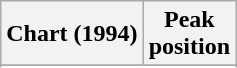<table class="wikitable sortable">
<tr>
<th align="left">Chart (1994)</th>
<th align="center">Peak<br>position</th>
</tr>
<tr>
</tr>
<tr>
</tr>
</table>
